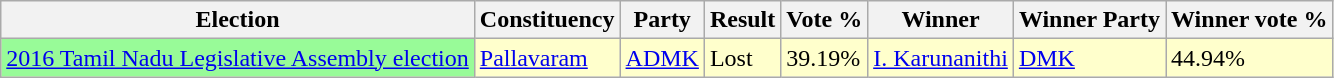<table class="wikitable">
<tr>
<th>Election</th>
<th>Constituency</th>
<th>Party</th>
<th>Result</th>
<th>Vote %</th>
<th>Winner</th>
<th>Winner Party</th>
<th>Winner vote %</th>
</tr>
<tr style="background:#ffc;">
<td bgcolor=#98FB98><a href='#'>2016 Tamil Nadu Legislative Assembly election</a></td>
<td><a href='#'>Pallavaram</a></td>
<td><a href='#'>ADMK</a></td>
<td>Lost</td>
<td>39.19%</td>
<td><a href='#'>I. Karunanithi</a></td>
<td><a href='#'>DMK</a></td>
<td>44.94%</td>
</tr>
</table>
